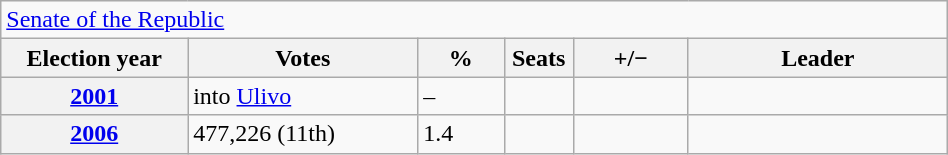<table class="wikitable" style="width:50%; border:1px #aaf solid;">
<tr>
<td colspan=7><a href='#'>Senate of the Republic</a></td>
</tr>
<tr>
<th style="width:13%;">Election year</th>
<th style="width:16%;">Votes</th>
<th width=6%>%</th>
<th width=1%>Seats</th>
<th width=8%>+/−</th>
<th style="width:18%;">Leader</th>
</tr>
<tr>
<th><a href='#'>2001</a></th>
<td>into <a href='#'>Ulivo</a></td>
<td>–</td>
<td></td>
<td></td>
<td></td>
</tr>
<tr>
<th><a href='#'>2006</a></th>
<td>477,226 (11th)</td>
<td>1.4</td>
<td></td>
<td></td>
<td></td>
</tr>
</table>
